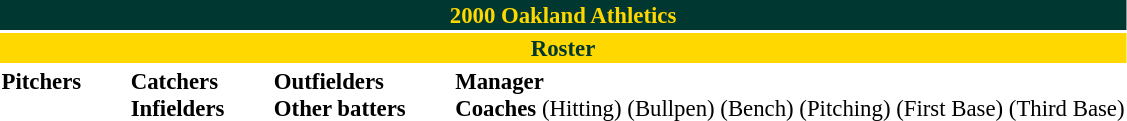<table class="toccolours" style="font-size: 95%;">
<tr>
<th colspan="10" style="background-color: #003831; color: #FFD800; text-align: center;">2000 Oakland Athletics</th>
</tr>
<tr>
<td colspan="10" style="background-color: #FFD800; color: #003831; text-align: center;"><strong>Roster</strong></td>
</tr>
<tr>
<td valign="top"><strong>Pitchers</strong><br>


















</td>
<td width="25px"></td>
<td valign="top"><strong>Catchers</strong><br>


<strong>Infielders</strong>










</td>
<td width="25px"></td>
<td valign="top"><strong>Outfielders</strong><br>








<strong>Other batters</strong>
</td>
<td width="25px"></td>
<td valign="top"><strong>Manager</strong><br>
<strong>Coaches</strong>
 (Hitting)
 (Bullpen)
 (Bench)
 (Pitching)
 (First Base)
 (Third Base)</td>
</tr>
</table>
